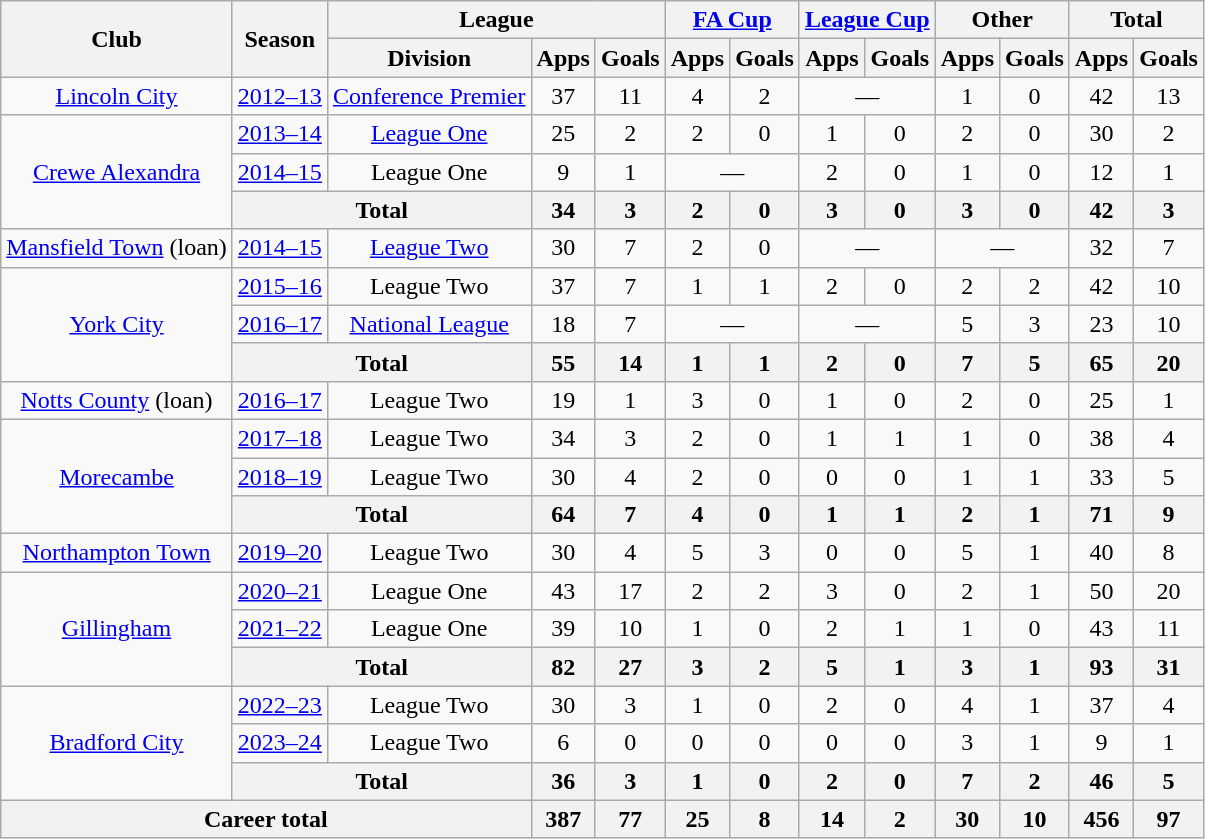<table class=wikitable style=text-align:center>
<tr>
<th rowspan=2>Club</th>
<th rowspan=2>Season</th>
<th colspan=3>League</th>
<th colspan=2><a href='#'>FA Cup</a></th>
<th colspan=2><a href='#'>League Cup</a></th>
<th colspan=2>Other</th>
<th colspan=2>Total</th>
</tr>
<tr>
<th>Division</th>
<th>Apps</th>
<th>Goals</th>
<th>Apps</th>
<th>Goals</th>
<th>Apps</th>
<th>Goals</th>
<th>Apps</th>
<th>Goals</th>
<th>Apps</th>
<th>Goals</th>
</tr>
<tr>
<td><a href='#'>Lincoln City</a></td>
<td><a href='#'>2012–13</a></td>
<td><a href='#'>Conference Premier</a></td>
<td>37</td>
<td>11</td>
<td>4</td>
<td>2</td>
<td colspan=2>—</td>
<td>1</td>
<td>0</td>
<td>42</td>
<td>13</td>
</tr>
<tr>
<td rowspan=3><a href='#'>Crewe Alexandra</a></td>
<td><a href='#'>2013–14</a></td>
<td><a href='#'>League One</a></td>
<td>25</td>
<td>2</td>
<td>2</td>
<td>0</td>
<td>1</td>
<td>0</td>
<td>2</td>
<td>0</td>
<td>30</td>
<td>2</td>
</tr>
<tr>
<td><a href='#'>2014–15</a></td>
<td>League One</td>
<td>9</td>
<td>1</td>
<td colspan=2>—</td>
<td>2</td>
<td>0</td>
<td>1</td>
<td>0</td>
<td>12</td>
<td>1</td>
</tr>
<tr>
<th colspan=2>Total</th>
<th>34</th>
<th>3</th>
<th>2</th>
<th>0</th>
<th>3</th>
<th>0</th>
<th>3</th>
<th>0</th>
<th>42</th>
<th>3</th>
</tr>
<tr>
<td><a href='#'>Mansfield Town</a> (loan)</td>
<td><a href='#'>2014–15</a></td>
<td><a href='#'>League Two</a></td>
<td>30</td>
<td>7</td>
<td>2</td>
<td>0</td>
<td colspan=2>—</td>
<td colspan=2>—</td>
<td>32</td>
<td>7</td>
</tr>
<tr>
<td rowspan=3><a href='#'>York City</a></td>
<td><a href='#'>2015–16</a></td>
<td>League Two</td>
<td>37</td>
<td>7</td>
<td>1</td>
<td>1</td>
<td>2</td>
<td>0</td>
<td>2</td>
<td>2</td>
<td>42</td>
<td>10</td>
</tr>
<tr>
<td><a href='#'>2016–17</a></td>
<td><a href='#'>National League</a></td>
<td>18</td>
<td>7</td>
<td colspan=2>—</td>
<td colspan=2>—</td>
<td>5</td>
<td>3</td>
<td>23</td>
<td>10</td>
</tr>
<tr>
<th colspan=2>Total</th>
<th>55</th>
<th>14</th>
<th>1</th>
<th>1</th>
<th>2</th>
<th>0</th>
<th>7</th>
<th>5</th>
<th>65</th>
<th>20</th>
</tr>
<tr>
<td><a href='#'>Notts County</a> (loan)</td>
<td><a href='#'>2016–17</a></td>
<td>League Two</td>
<td>19</td>
<td>1</td>
<td>3</td>
<td>0</td>
<td>1</td>
<td>0</td>
<td>2</td>
<td>0</td>
<td>25</td>
<td>1</td>
</tr>
<tr>
<td rowspan=3><a href='#'>Morecambe</a></td>
<td><a href='#'>2017–18</a></td>
<td>League Two</td>
<td>34</td>
<td>3</td>
<td>2</td>
<td>0</td>
<td>1</td>
<td>1</td>
<td>1</td>
<td>0</td>
<td>38</td>
<td>4</td>
</tr>
<tr>
<td><a href='#'>2018–19</a></td>
<td>League Two</td>
<td>30</td>
<td>4</td>
<td>2</td>
<td>0</td>
<td>0</td>
<td>0</td>
<td>1</td>
<td>1</td>
<td>33</td>
<td>5</td>
</tr>
<tr>
<th colspan=2>Total</th>
<th>64</th>
<th>7</th>
<th>4</th>
<th>0</th>
<th>1</th>
<th>1</th>
<th>2</th>
<th>1</th>
<th>71</th>
<th>9</th>
</tr>
<tr>
<td><a href='#'>Northampton Town</a></td>
<td><a href='#'>2019–20</a></td>
<td>League Two</td>
<td>30</td>
<td>4</td>
<td>5</td>
<td>3</td>
<td>0</td>
<td>0</td>
<td>5</td>
<td>1</td>
<td>40</td>
<td>8</td>
</tr>
<tr>
<td rowspan=3><a href='#'>Gillingham</a></td>
<td><a href='#'>2020–21</a></td>
<td>League One</td>
<td>43</td>
<td>17</td>
<td>2</td>
<td>2</td>
<td>3</td>
<td>0</td>
<td>2</td>
<td>1</td>
<td>50</td>
<td>20</td>
</tr>
<tr>
<td><a href='#'>2021–22</a></td>
<td>League One</td>
<td>39</td>
<td>10</td>
<td>1</td>
<td>0</td>
<td>2</td>
<td>1</td>
<td>1</td>
<td>0</td>
<td>43</td>
<td>11</td>
</tr>
<tr>
<th colspan=2>Total</th>
<th>82</th>
<th>27</th>
<th>3</th>
<th>2</th>
<th>5</th>
<th>1</th>
<th>3</th>
<th>1</th>
<th>93</th>
<th>31</th>
</tr>
<tr>
<td rowspan="3"><a href='#'>Bradford City</a></td>
<td><a href='#'>2022–23</a></td>
<td>League Two</td>
<td>30</td>
<td>3</td>
<td>1</td>
<td>0</td>
<td>2</td>
<td>0</td>
<td>4</td>
<td>1</td>
<td>37</td>
<td>4</td>
</tr>
<tr>
<td><a href='#'>2023–24</a></td>
<td>League Two</td>
<td>6</td>
<td>0</td>
<td>0</td>
<td>0</td>
<td>0</td>
<td>0</td>
<td>3</td>
<td>1</td>
<td>9</td>
<td>1</td>
</tr>
<tr>
<th colspan="2">Total</th>
<th>36</th>
<th>3</th>
<th>1</th>
<th>0</th>
<th>2</th>
<th>0</th>
<th>7</th>
<th>2</th>
<th>46</th>
<th>5</th>
</tr>
<tr>
<th colspan=3>Career total</th>
<th>387</th>
<th>77</th>
<th>25</th>
<th>8</th>
<th>14</th>
<th>2</th>
<th>30</th>
<th>10</th>
<th>456</th>
<th>97</th>
</tr>
</table>
